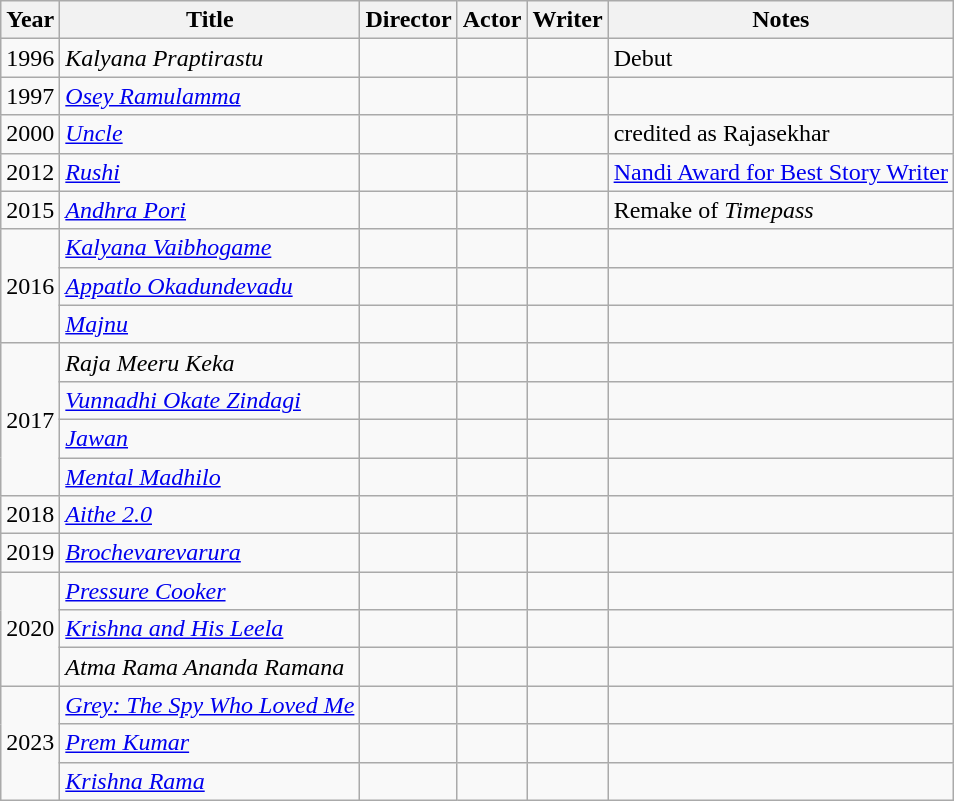<table class="wikitable sortable">
<tr>
<th>Year</th>
<th>Title</th>
<th>Director</th>
<th>Actor</th>
<th>Writer</th>
<th class="unsortable">Notes</th>
</tr>
<tr>
<td>1996</td>
<td><em>Kalyana Praptirastu</em></td>
<td></td>
<td></td>
<td></td>
<td>Debut</td>
</tr>
<tr>
<td>1997</td>
<td><em><a href='#'>Osey Ramulamma</a></em></td>
<td></td>
<td></td>
<td></td>
<td></td>
</tr>
<tr>
<td>2000</td>
<td><em><a href='#'>Uncle</a></em></td>
<td></td>
<td></td>
<td></td>
<td>credited as  Rajasekhar</td>
</tr>
<tr>
<td>2012</td>
<td><em><a href='#'>Rushi</a></em></td>
<td></td>
<td></td>
<td></td>
<td> <a href='#'>Nandi Award for Best Story Writer</a></td>
</tr>
<tr>
<td>2015</td>
<td><em><a href='#'>Andhra Pori</a></em></td>
<td></td>
<td></td>
<td></td>
<td>Remake of <em>Timepass</em></td>
</tr>
<tr>
<td rowspan="3">2016</td>
<td><em><a href='#'>Kalyana Vaibhogame</a></em></td>
<td></td>
<td></td>
<td></td>
<td></td>
</tr>
<tr>
<td><em><a href='#'>Appatlo Okadundevadu</a></em></td>
<td></td>
<td></td>
<td></td>
<td></td>
</tr>
<tr>
<td><em><a href='#'>Majnu</a></em></td>
<td></td>
<td></td>
<td></td>
<td></td>
</tr>
<tr>
<td rowspan="4">2017</td>
<td><em>Raja Meeru Keka</em></td>
<td></td>
<td></td>
<td></td>
<td></td>
</tr>
<tr>
<td><em><a href='#'>Vunnadhi Okate Zindagi</a></em></td>
<td></td>
<td></td>
<td></td>
<td></td>
</tr>
<tr>
<td><em><a href='#'>Jawan</a></em></td>
<td></td>
<td></td>
<td></td>
<td></td>
</tr>
<tr>
<td><em><a href='#'>Mental Madhilo</a></em></td>
<td></td>
<td></td>
<td></td>
<td></td>
</tr>
<tr>
<td>2018</td>
<td><em><a href='#'>Aithe 2.0</a></em></td>
<td></td>
<td></td>
<td></td>
<td></td>
</tr>
<tr>
<td>2019</td>
<td><em><a href='#'>Brochevarevarura</a></em></td>
<td></td>
<td></td>
<td></td>
<td></td>
</tr>
<tr>
<td rowspan="3">2020</td>
<td><em><a href='#'>Pressure Cooker</a></em></td>
<td></td>
<td></td>
<td></td>
<td></td>
</tr>
<tr>
<td><em><a href='#'>Krishna and His Leela</a></em></td>
<td></td>
<td></td>
<td></td>
<td></td>
</tr>
<tr>
<td><em>Atma Rama Ananda Ramana</em></td>
<td></td>
<td></td>
<td></td>
<td></td>
</tr>
<tr>
<td rowspan="3">2023</td>
<td><em><a href='#'>Grey: The Spy Who Loved Me</a></em></td>
<td></td>
<td></td>
<td></td>
<td></td>
</tr>
<tr>
<td><em><a href='#'>Prem Kumar</a></em></td>
<td></td>
<td></td>
<td></td>
<td></td>
</tr>
<tr>
<td><a href='#'><em>Krishna Rama</em></a></td>
<td></td>
<td></td>
<td></td>
<td></td>
</tr>
</table>
